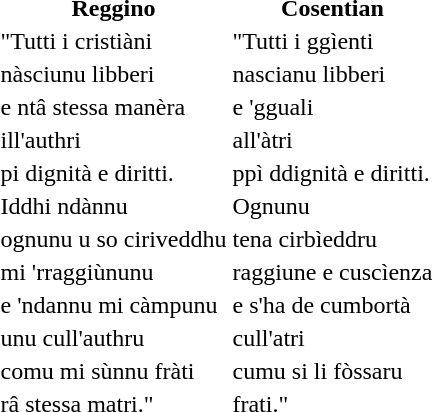<table>
<tr>
<th>Reggino</th>
<th>Cosentian</th>
</tr>
<tr>
<td>"Tutti i cristiàni</td>
<td>"Tutti i ggìenti</td>
</tr>
<tr>
<td>nàsciunu libberi</td>
<td>nascianu libberi</td>
</tr>
<tr>
<td>e ntâ stessa manèra</td>
<td>e 'gguali</td>
</tr>
<tr>
<td>ill'authri</td>
<td>all'àtri</td>
</tr>
<tr>
<td>pi dignità e diritti.</td>
<td>ppì ddignità e diritti.</td>
</tr>
<tr>
<td>Iddhi ndànnu</td>
<td>Ognunu</td>
</tr>
<tr>
<td>ognunu u so ciriveddhu</td>
<td>tena cirbìeddru</td>
</tr>
<tr>
<td>mi 'rraggiùnunu</td>
<td>raggiune e cuscìenza</td>
</tr>
<tr>
<td>e 'ndannu mi càmpunu</td>
<td>e s'ha de cumbortà</td>
</tr>
<tr>
<td>unu cull'authru</td>
<td>cull'atri</td>
</tr>
<tr>
<td>comu mi sùnnu fràti</td>
<td>cumu si li fòssaru</td>
</tr>
<tr>
<td>râ stessa matri."</td>
<td>frati."</td>
</tr>
</table>
